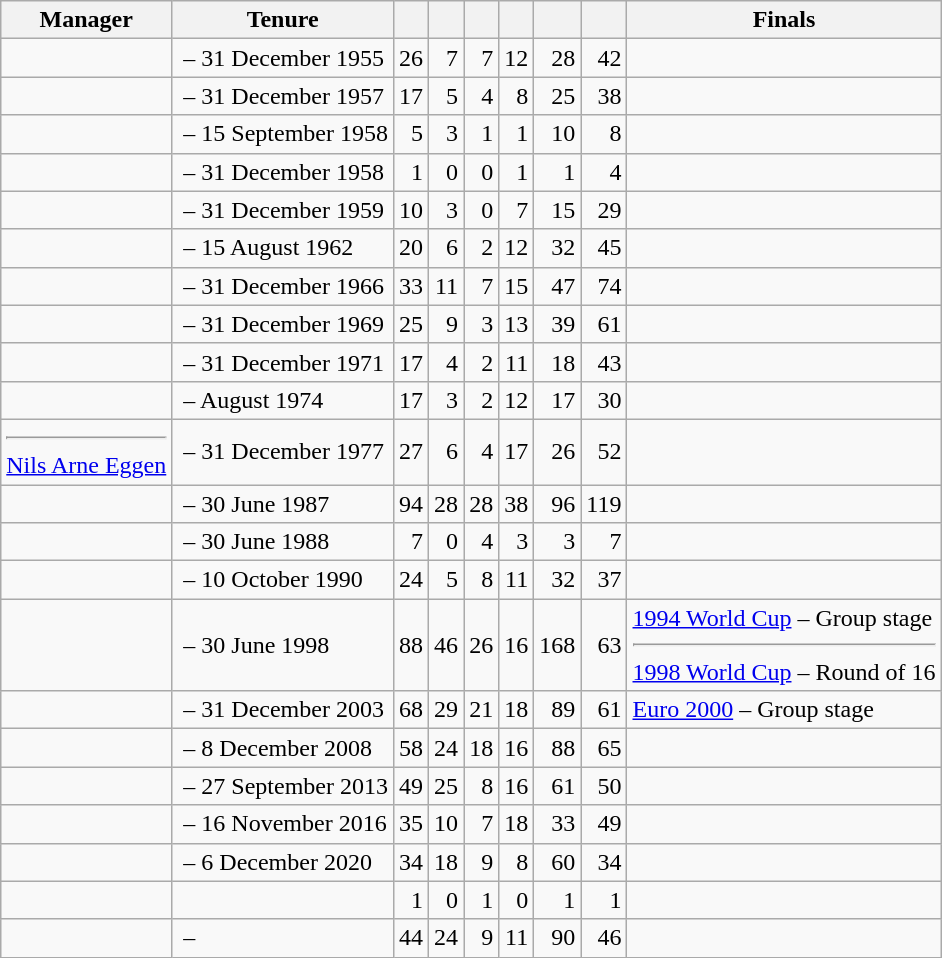<table class="wikitable sortable">
<tr>
<th>Manager</th>
<th>Tenure</th>
<th></th>
<th></th>
<th></th>
<th></th>
<th></th>
<th></th>
<th>Finals</th>
</tr>
<tr>
<td> </td>
<td> – 31 December 1955</td>
<td align=right>26</td>
<td align=right>7</td>
<td align=right>7</td>
<td align=right>12</td>
<td align=right>28</td>
<td align=right>42</td>
<td></td>
</tr>
<tr>
<td> </td>
<td> – 31 December 1957</td>
<td align=right>17</td>
<td align=right>5</td>
<td align=right>4</td>
<td align=right>8</td>
<td align=right>25</td>
<td align=right>38</td>
<td></td>
</tr>
<tr>
<td> </td>
<td> – 15 September 1958</td>
<td align=right>5</td>
<td align=right>3</td>
<td align=right>1</td>
<td align=right>1</td>
<td align=right>10</td>
<td align=right>8</td>
<td></td>
</tr>
<tr>
<td> </td>
<td> – 31 December 1958</td>
<td align=right>1</td>
<td align=right>0</td>
<td align=right>0</td>
<td align=right>1</td>
<td align=right>1</td>
<td align=right>4</td>
<td></td>
</tr>
<tr>
<td> </td>
<td> – 31 December 1959</td>
<td align=right>10</td>
<td align=right>3</td>
<td align=right>0</td>
<td align=right>7</td>
<td align=right>15</td>
<td align=right>29</td>
<td></td>
</tr>
<tr>
<td> </td>
<td> – 15 August 1962</td>
<td align=right>20</td>
<td align=right>6</td>
<td align=right>2</td>
<td align=right>12</td>
<td align=right>32</td>
<td align=right>45</td>
<td></td>
</tr>
<tr>
<td> </td>
<td> – 31 December 1966</td>
<td align=right>33</td>
<td align=right>11</td>
<td align=right>7</td>
<td align=right>15</td>
<td align=right>47</td>
<td align=right>74</td>
<td></td>
</tr>
<tr>
<td> </td>
<td> – 31 December 1969</td>
<td align=right>25</td>
<td align=right>9</td>
<td align=right>3</td>
<td align=right>13</td>
<td align=right>39</td>
<td align=right>61</td>
<td></td>
</tr>
<tr>
<td> </td>
<td> – 31 December 1971</td>
<td align=right>17</td>
<td align=right>4</td>
<td align=right>2</td>
<td align=right>11</td>
<td align=right>18</td>
<td align=right>43</td>
<td></td>
</tr>
<tr>
<td> </td>
<td> – August 1974</td>
<td align=right>17</td>
<td align=right>3</td>
<td align=right>2</td>
<td align=right>12</td>
<td align=right>17</td>
<td align=right>30</td>
<td></td>
</tr>
<tr>
<td> <hr> <a href='#'>Nils Arne Eggen</a></td>
<td> – 31 December 1977</td>
<td align=right>27</td>
<td align=right>6</td>
<td align=right>4</td>
<td align=right>17</td>
<td align=right>26</td>
<td align=right>52</td>
<td></td>
</tr>
<tr>
<td> </td>
<td> – 30 June 1987</td>
<td align=right>94</td>
<td align=right>28</td>
<td align=right>28</td>
<td align=right>38</td>
<td align=right>96</td>
<td align=right>119</td>
<td></td>
</tr>
<tr>
<td> </td>
<td> – 30 June 1988</td>
<td align=right>7</td>
<td align=right>0</td>
<td align=right>4</td>
<td align=right>3</td>
<td align=right>3</td>
<td align=right>7</td>
<td></td>
</tr>
<tr>
<td> </td>
<td> – 10 October 1990</td>
<td align=right>24</td>
<td align=right>5</td>
<td align=right>8</td>
<td align=right>11</td>
<td align=right>32</td>
<td align=right>37</td>
<td></td>
</tr>
<tr>
<td> </td>
<td> – 30 June 1998</td>
<td align=right>88</td>
<td align=right>46</td>
<td align=right>26</td>
<td align=right>16</td>
<td align=right>168</td>
<td align=right>63</td>
<td><a href='#'>1994 World Cup</a> – Group stage<hr><a href='#'>1998 World Cup</a> – Round of 16</td>
</tr>
<tr>
<td> </td>
<td> – 31 December 2003</td>
<td align=right>68</td>
<td align=right>29</td>
<td align=right>21</td>
<td align=right>18</td>
<td align=right>89</td>
<td align=right>61</td>
<td><a href='#'>Euro 2000</a> – Group stage</td>
</tr>
<tr>
<td> </td>
<td> – 8 December 2008</td>
<td align=right>58</td>
<td align=right>24</td>
<td align=right>18</td>
<td align=right>16</td>
<td align=right>88</td>
<td align=right>65</td>
<td></td>
</tr>
<tr>
<td> </td>
<td> – 27 September 2013</td>
<td align=right>49</td>
<td align=right>25</td>
<td align=right>8</td>
<td align=right>16</td>
<td align=right>61</td>
<td align=right>50</td>
<td></td>
</tr>
<tr>
<td> </td>
<td> – 16 November 2016</td>
<td align=right>35</td>
<td align=right>10</td>
<td align=right>7</td>
<td align=right>18</td>
<td align=right>33</td>
<td align=right>49</td>
<td></td>
</tr>
<tr>
<td> </td>
<td> – 6 December 2020</td>
<td align=right>34</td>
<td align=right>18</td>
<td align=right>9</td>
<td align=right>8</td>
<td align=right>60</td>
<td align=right>34</td>
<td></td>
</tr>
<tr>
<td> </td>
<td></td>
<td align=right>1</td>
<td align=right>0</td>
<td align=right>1</td>
<td align=right>0</td>
<td align=right>1</td>
<td align=right>1</td>
<td></td>
</tr>
<tr>
<td> </td>
<td> –</td>
<td align=right>44</td>
<td align=right>24</td>
<td align=right>9</td>
<td align=right>11</td>
<td align=right>90</td>
<td align=right>46</td>
<td></td>
</tr>
</table>
